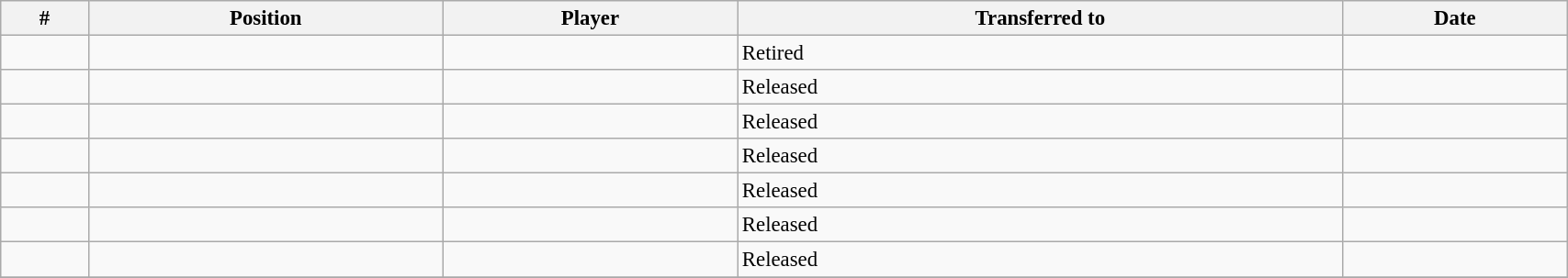<table width=90% class="wikitable sortable" style="text-align:center; font-size:95%; text-align:left">
<tr>
<th><strong>#</strong></th>
<th><strong>Position </strong></th>
<th><strong>Player </strong></th>
<th><strong>Transferred to</strong></th>
<th><strong>Date </strong></th>
</tr>
<tr>
<td></td>
<td></td>
<td></td>
<td>Retired</td>
<td></td>
</tr>
<tr>
<td></td>
<td></td>
<td></td>
<td>Released</td>
<td></td>
</tr>
<tr>
<td></td>
<td></td>
<td></td>
<td>Released</td>
<td></td>
</tr>
<tr>
<td></td>
<td></td>
<td></td>
<td>Released</td>
<td></td>
</tr>
<tr>
<td></td>
<td></td>
<td></td>
<td>Released</td>
<td></td>
</tr>
<tr>
<td></td>
<td></td>
<td></td>
<td>Released</td>
<td></td>
</tr>
<tr>
<td></td>
<td></td>
<td></td>
<td>Released</td>
<td></td>
</tr>
<tr>
</tr>
</table>
